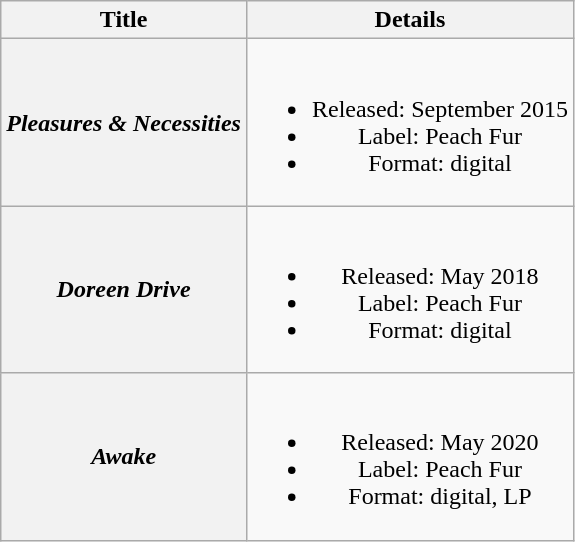<table class="wikitable plainrowheaders" style="text-align:center;" border="1">
<tr>
<th>Title</th>
<th>Details</th>
</tr>
<tr>
<th scope="row"><em>Pleasures & Necessities</em></th>
<td><br><ul><li>Released: September 2015</li><li>Label: Peach Fur</li><li>Format: digital</li></ul></td>
</tr>
<tr>
<th scope="row"><em>Doreen Drive</em></th>
<td><br><ul><li>Released: May 2018</li><li>Label: Peach Fur</li><li>Format: digital</li></ul></td>
</tr>
<tr>
<th scope="row"><em>Awake</em></th>
<td><br><ul><li>Released: May 2020</li><li>Label: Peach Fur</li><li>Format: digital, LP</li></ul></td>
</tr>
</table>
